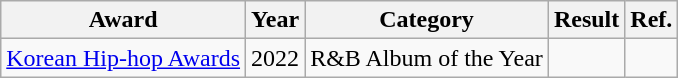<table class="wikitable">
<tr>
<th>Award</th>
<th>Year</th>
<th>Category</th>
<th>Result</th>
<th>Ref.</th>
</tr>
<tr>
<td><a href='#'>Korean Hip-hop Awards</a></td>
<td>2022</td>
<td>R&B Album of the Year</td>
<td></td>
<td></td>
</tr>
</table>
